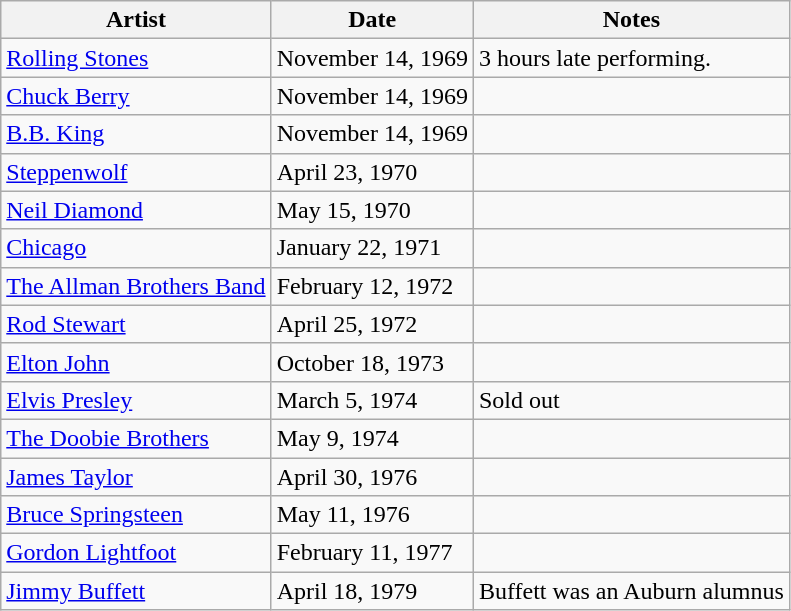<table class="wikitable mw-collapsible">
<tr>
<th>Artist</th>
<th>Date</th>
<th>Notes</th>
</tr>
<tr>
<td><a href='#'>Rolling Stones</a></td>
<td>November 14, 1969</td>
<td>3 hours late performing.</td>
</tr>
<tr>
<td><a href='#'>Chuck Berry</a></td>
<td>November 14, 1969</td>
<td></td>
</tr>
<tr>
<td><a href='#'>B.B. King</a></td>
<td>November 14, 1969</td>
<td></td>
</tr>
<tr>
<td><a href='#'>Steppenwolf</a></td>
<td>April 23, 1970</td>
<td></td>
</tr>
<tr>
<td><a href='#'>Neil Diamond</a></td>
<td>May 15, 1970</td>
<td></td>
</tr>
<tr>
<td><a href='#'>Chicago</a></td>
<td>January 22, 1971</td>
<td></td>
</tr>
<tr>
<td><a href='#'>The Allman Brothers Band</a></td>
<td>February 12, 1972</td>
<td></td>
</tr>
<tr>
<td><a href='#'>Rod Stewart</a></td>
<td>April 25, 1972</td>
<td></td>
</tr>
<tr>
<td><a href='#'>Elton John</a></td>
<td>October 18, 1973</td>
<td></td>
</tr>
<tr>
<td><a href='#'>Elvis Presley</a></td>
<td>March 5, 1974</td>
<td>Sold out</td>
</tr>
<tr>
<td><a href='#'>The Doobie Brothers</a></td>
<td>May 9, 1974</td>
<td></td>
</tr>
<tr>
<td><a href='#'>James Taylor</a></td>
<td>April 30, 1976</td>
<td></td>
</tr>
<tr>
<td><a href='#'>Bruce Springsteen</a></td>
<td>May 11, 1976</td>
<td></td>
</tr>
<tr>
<td><a href='#'>Gordon Lightfoot</a></td>
<td>February 11, 1977</td>
<td></td>
</tr>
<tr>
<td><a href='#'>Jimmy Buffett</a></td>
<td>April 18, 1979</td>
<td>Buffett was an Auburn alumnus</td>
</tr>
</table>
